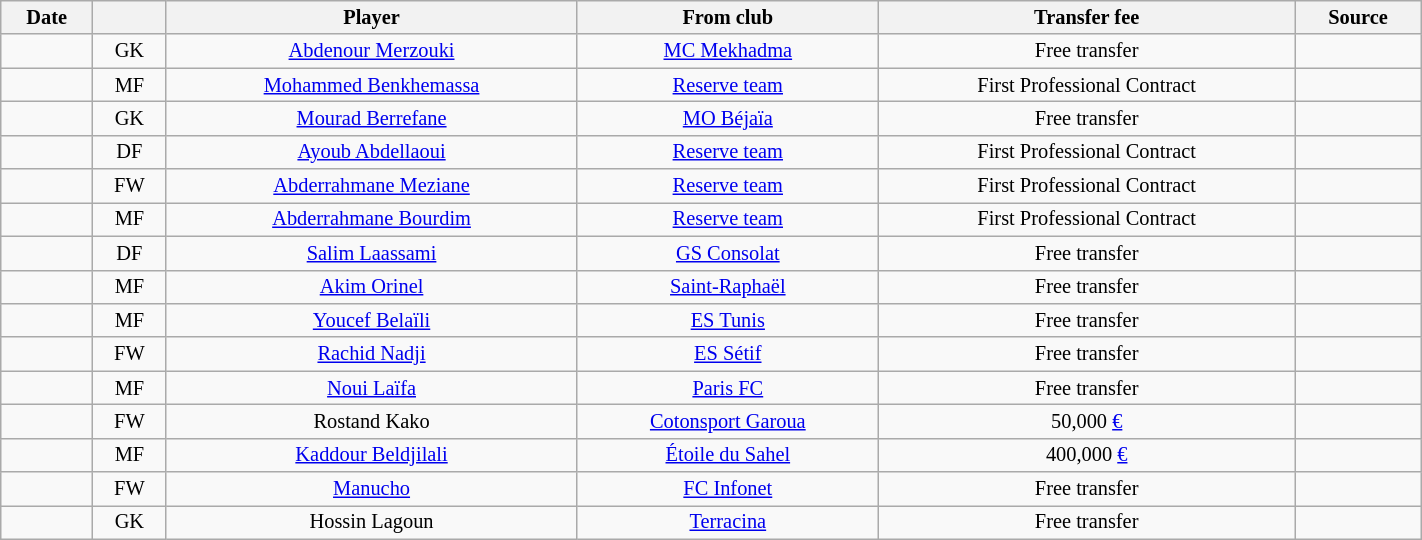<table class="wikitable sortable" style="width:75%; text-align:center; font-size:85%; text-align:centre;">
<tr>
<th><strong>Date</strong></th>
<th><strong></strong></th>
<th><strong>Player</strong></th>
<th><strong>From club</strong></th>
<th><strong>Transfer fee</strong></th>
<th><strong>Source</strong></th>
</tr>
<tr>
<td></td>
<td>GK</td>
<td> <a href='#'>Abdenour Merzouki</a></td>
<td><a href='#'>MC Mekhadma</a></td>
<td>Free transfer</td>
<td></td>
</tr>
<tr>
<td></td>
<td>MF</td>
<td> <a href='#'>Mohammed Benkhemassa</a></td>
<td><a href='#'>Reserve team</a></td>
<td>First Professional Contract</td>
<td></td>
</tr>
<tr>
<td></td>
<td>GK</td>
<td> <a href='#'>Mourad Berrefane</a></td>
<td><a href='#'>MO Béjaïa</a></td>
<td>Free transfer</td>
<td></td>
</tr>
<tr>
<td></td>
<td>DF</td>
<td> <a href='#'>Ayoub Abdellaoui</a></td>
<td><a href='#'>Reserve team</a></td>
<td>First Professional Contract</td>
<td></td>
</tr>
<tr>
<td></td>
<td>FW</td>
<td> <a href='#'>Abderrahmane Meziane</a></td>
<td><a href='#'>Reserve team</a></td>
<td>First Professional Contract</td>
<td></td>
</tr>
<tr>
<td></td>
<td>MF</td>
<td> <a href='#'>Abderrahmane Bourdim</a></td>
<td><a href='#'>Reserve team</a></td>
<td>First Professional Contract</td>
<td></td>
</tr>
<tr>
<td></td>
<td>DF</td>
<td> <a href='#'>Salim Laassami</a></td>
<td> <a href='#'>GS Consolat</a></td>
<td>Free transfer</td>
<td></td>
</tr>
<tr>
<td></td>
<td>MF</td>
<td> <a href='#'>Akim Orinel</a></td>
<td> <a href='#'>Saint-Raphaël</a></td>
<td>Free transfer</td>
<td></td>
</tr>
<tr>
<td></td>
<td>MF</td>
<td> <a href='#'>Youcef Belaïli</a></td>
<td> <a href='#'>ES Tunis</a></td>
<td>Free transfer</td>
<td></td>
</tr>
<tr>
<td></td>
<td>FW</td>
<td> <a href='#'>Rachid Nadji</a></td>
<td><a href='#'>ES Sétif</a></td>
<td>Free transfer</td>
<td></td>
</tr>
<tr>
<td></td>
<td>MF</td>
<td> <a href='#'>Noui Laïfa</a></td>
<td> <a href='#'>Paris FC</a></td>
<td>Free transfer</td>
<td></td>
</tr>
<tr>
<td></td>
<td>FW</td>
<td> Rostand Kako</td>
<td> <a href='#'>Cotonsport Garoua</a></td>
<td>50,000 <a href='#'>€</a></td>
<td></td>
</tr>
<tr>
<td></td>
<td>MF</td>
<td> <a href='#'>Kaddour Beldjilali</a></td>
<td> <a href='#'>Étoile du Sahel</a></td>
<td>400,000 <a href='#'>€</a></td>
<td></td>
</tr>
<tr>
<td></td>
<td>FW</td>
<td> <a href='#'>Manucho</a></td>
<td> <a href='#'>FC Infonet</a></td>
<td>Free transfer</td>
<td></td>
</tr>
<tr>
<td></td>
<td>GK</td>
<td> Hossin Lagoun</td>
<td> <a href='#'>Terracina</a></td>
<td>Free transfer</td>
<td></td>
</tr>
</table>
